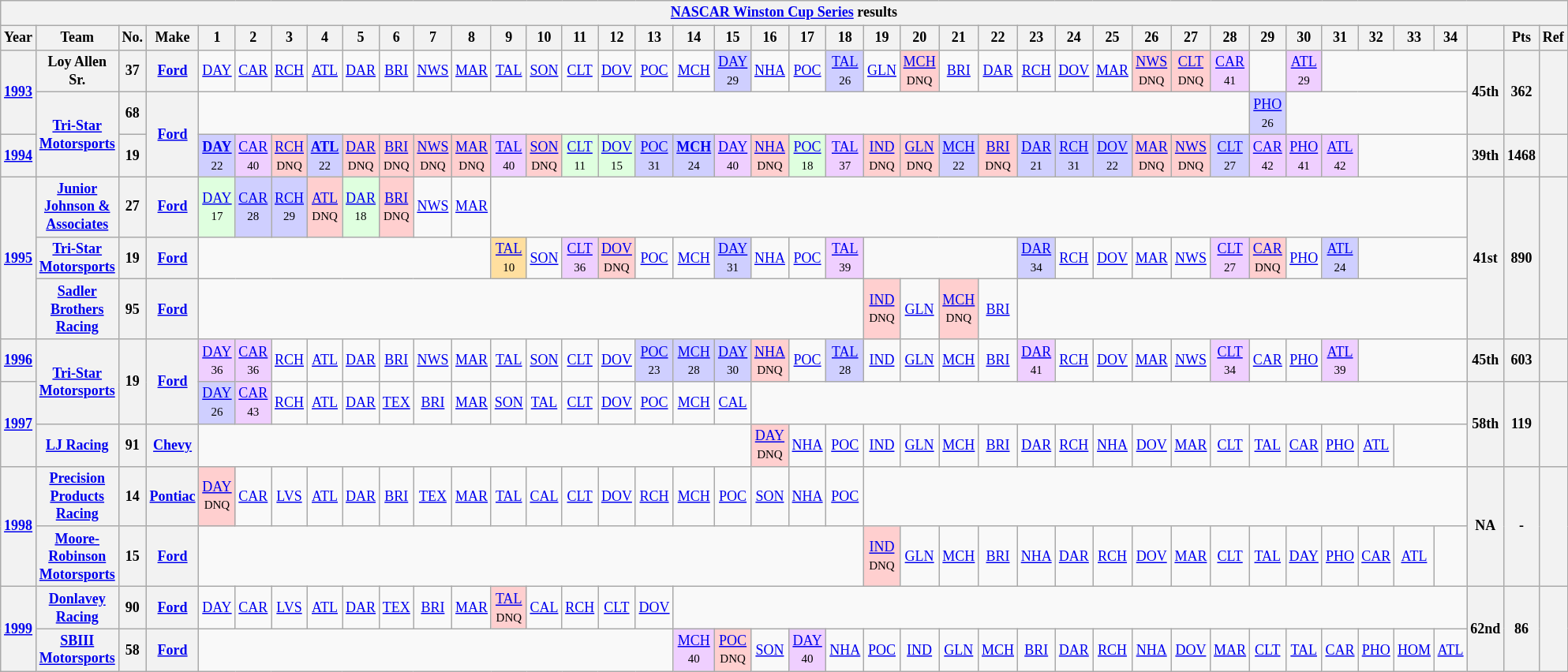<table class="wikitable" style="text-align:center; font-size:75%">
<tr>
<th colspan=45><a href='#'>NASCAR Winston Cup Series</a> results</th>
</tr>
<tr>
<th>Year</th>
<th>Team</th>
<th>No.</th>
<th>Make</th>
<th>1</th>
<th>2</th>
<th>3</th>
<th>4</th>
<th>5</th>
<th>6</th>
<th>7</th>
<th>8</th>
<th>9</th>
<th>10</th>
<th>11</th>
<th>12</th>
<th>13</th>
<th>14</th>
<th>15</th>
<th>16</th>
<th>17</th>
<th>18</th>
<th>19</th>
<th>20</th>
<th>21</th>
<th>22</th>
<th>23</th>
<th>24</th>
<th>25</th>
<th>26</th>
<th>27</th>
<th>28</th>
<th>29</th>
<th>30</th>
<th>31</th>
<th>32</th>
<th>33</th>
<th>34</th>
<th></th>
<th>Pts</th>
<th>Ref</th>
</tr>
<tr>
<th rowspan=2><a href='#'>1993</a></th>
<th>Loy Allen Sr.</th>
<th>37</th>
<th><a href='#'>Ford</a></th>
<td><a href='#'>DAY</a></td>
<td><a href='#'>CAR</a></td>
<td><a href='#'>RCH</a></td>
<td><a href='#'>ATL</a></td>
<td><a href='#'>DAR</a></td>
<td><a href='#'>BRI</a></td>
<td><a href='#'>NWS</a></td>
<td><a href='#'>MAR</a></td>
<td><a href='#'>TAL</a></td>
<td><a href='#'>SON</a></td>
<td><a href='#'>CLT</a></td>
<td><a href='#'>DOV</a></td>
<td><a href='#'>POC</a></td>
<td><a href='#'>MCH</a></td>
<td bgcolor="CFCFFF"><a href='#'>DAY</a><br><small>29</small></td>
<td><a href='#'>NHA</a></td>
<td><a href='#'>POC</a></td>
<td bgcolor="CFCFFF"><a href='#'>TAL</a><br><small>26</small></td>
<td><a href='#'>GLN</a></td>
<td bgcolor="FFCFCF"><a href='#'>MCH</a><br><small>DNQ</small></td>
<td><a href='#'>BRI</a></td>
<td><a href='#'>DAR</a></td>
<td><a href='#'>RCH</a></td>
<td><a href='#'>DOV</a></td>
<td><a href='#'>MAR</a></td>
<td bgcolor="FFCFCF"><a href='#'>NWS</a><br><small>DNQ</small></td>
<td bgcolor="FFCFCF"><a href='#'>CLT</a><br><small>DNQ</small></td>
<td bgcolor="EFCFFF"><a href='#'>CAR</a><br><small>41</small></td>
<td></td>
<td bgcolor="EFCFFF"><a href='#'>ATL</a><br><small>29</small></td>
<td colspan=4></td>
<th rowspan=2>45th</th>
<th rowspan=2>362</th>
<th rowspan=2></th>
</tr>
<tr>
<th rowspan=2><a href='#'>Tri-Star Motorsports</a></th>
<th>68</th>
<th rowspan=2><a href='#'>Ford</a></th>
<td colspan=28></td>
<td bgcolor="CFCFFF"><a href='#'>PHO</a><br><small>26</small></td>
<td colspan=5></td>
</tr>
<tr>
<th><a href='#'>1994</a></th>
<th>19</th>
<td bgcolor="CFCFFF"><strong><a href='#'>DAY</a></strong><br><small>22</small></td>
<td bgcolor="EFCFFF"><a href='#'>CAR</a><br><small>40</small></td>
<td bgcolor="FFCFCF"><a href='#'>RCH</a><br><small>DNQ</small></td>
<td bgcolor="CFCFFF"><strong><a href='#'>ATL</a></strong><br><small>22</small></td>
<td bgcolor="FFCFCF"><a href='#'>DAR</a><br><small>DNQ</small></td>
<td bgcolor="FFCFCF"><a href='#'>BRI</a><br><small>DNQ</small></td>
<td bgcolor="FFCFCF"><a href='#'>NWS</a><br><small>DNQ</small></td>
<td bgcolor="FFCFCF"><a href='#'>MAR</a><br><small>DNQ</small></td>
<td bgcolor="EFCFFF"><a href='#'>TAL</a><br><small>40</small></td>
<td bgcolor="FFCFCF"><a href='#'>SON</a><br><small>DNQ</small></td>
<td bgcolor="DFFFDF"><a href='#'>CLT</a><br><small>11</small></td>
<td bgcolor="DFFFDF"><a href='#'>DOV</a><br><small>15</small></td>
<td bgcolor="CFCFFF"><a href='#'>POC</a><br><small>31</small></td>
<td bgcolor="CFCFFF"><strong><a href='#'>MCH</a></strong><br><small>24</small></td>
<td bgcolor="EFCFFF"><a href='#'>DAY</a><br><small>40</small></td>
<td bgcolor="FFCFCF"><a href='#'>NHA</a><br><small>DNQ</small></td>
<td bgcolor="DFFFDF"><a href='#'>POC</a><br><small>18</small></td>
<td bgcolor="EFCFFF"><a href='#'>TAL</a><br><small>37</small></td>
<td bgcolor="FFCFCF"><a href='#'>IND</a><br><small>DNQ</small></td>
<td bgcolor="FFCFCF"><a href='#'>GLN</a><br><small>DNQ</small></td>
<td bgcolor="CFCFFF"><a href='#'>MCH</a><br><small>22</small></td>
<td bgcolor="FFCFCF"><a href='#'>BRI</a><br><small>DNQ</small></td>
<td bgcolor="CFCFFF"><a href='#'>DAR</a><br><small>21</small></td>
<td bgcolor="CFCFFF"><a href='#'>RCH</a><br><small>31</small></td>
<td bgcolor="CFCFFF"><a href='#'>DOV</a><br><small>22</small></td>
<td bgcolor="FFCFCF"><a href='#'>MAR</a><br><small>DNQ</small></td>
<td bgcolor="FFCFCF"><a href='#'>NWS</a><br><small>DNQ</small></td>
<td bgcolor="CFCFFF"><a href='#'>CLT</a><br><small>27</small></td>
<td bgcolor="EFCFFF"><a href='#'>CAR</a><br><small>42</small></td>
<td bgcolor="EFCFFF"><a href='#'>PHO</a><br><small>41</small></td>
<td bgcolor="EFCFFF"><a href='#'>ATL</a><br><small>42</small></td>
<td colspan=3></td>
<th>39th</th>
<th>1468</th>
<th></th>
</tr>
<tr>
<th rowspan=3><a href='#'>1995</a></th>
<th><a href='#'>Junior Johnson & Associates</a></th>
<th>27</th>
<th><a href='#'>Ford</a></th>
<td bgcolor="DFFFDF"><a href='#'>DAY</a><br><small>17</small></td>
<td bgcolor="CFCFFF"><a href='#'>CAR</a><br><small>28</small></td>
<td bgcolor="CFCFFF"><a href='#'>RCH</a><br><small>29</small></td>
<td bgcolor="FFCFCF"><a href='#'>ATL</a><br><small>DNQ</small></td>
<td bgcolor="DFFFDF"><a href='#'>DAR</a><br><small>18</small></td>
<td bgcolor="FFCFCF"><a href='#'>BRI</a><br><small>DNQ</small></td>
<td><a href='#'>NWS</a></td>
<td><a href='#'>MAR</a></td>
<td colspan=26></td>
<th rowspan=3>41st</th>
<th rowspan=3>890</th>
<th rowspan=3></th>
</tr>
<tr>
<th><a href='#'>Tri-Star Motorsports</a></th>
<th>19</th>
<th><a href='#'>Ford</a></th>
<td colspan=8></td>
<td bgcolor="FFDF9F"><a href='#'>TAL</a><br><small>10</small></td>
<td><a href='#'>SON</a></td>
<td bgcolor="EFCFFF"><a href='#'>CLT</a><br><small>36</small></td>
<td bgcolor="FFCFCF"><a href='#'>DOV</a><br><small>DNQ</small></td>
<td><a href='#'>POC</a></td>
<td><a href='#'>MCH</a></td>
<td bgcolor="CFCFFF"><a href='#'>DAY</a><br><small>31</small></td>
<td><a href='#'>NHA</a></td>
<td><a href='#'>POC</a></td>
<td bgcolor="EFCFFF"><a href='#'>TAL</a><br><small>39</small></td>
<td colspan=4></td>
<td bgcolor="CFCFFF"><a href='#'>DAR</a><br><small>34</small></td>
<td><a href='#'>RCH</a></td>
<td><a href='#'>DOV</a></td>
<td><a href='#'>MAR</a></td>
<td><a href='#'>NWS</a></td>
<td bgcolor="EFCFFF"><a href='#'>CLT</a><br><small>27</small></td>
<td bgcolor="FFCFCF"><a href='#'>CAR</a><br><small>DNQ</small></td>
<td><a href='#'>PHO</a></td>
<td bgcolor="CFCFFF"><a href='#'>ATL</a><br><small>24</small></td>
<td colspan=3></td>
</tr>
<tr>
<th><a href='#'>Sadler Brothers Racing</a></th>
<th>95</th>
<th><a href='#'>Ford</a></th>
<td colspan=18></td>
<td bgcolor="FFCFCF"><a href='#'>IND</a><br><small>DNQ</small></td>
<td><a href='#'>GLN</a></td>
<td bgcolor="FFCFCF"><a href='#'>MCH</a><br><small>DNQ</small></td>
<td><a href='#'>BRI</a></td>
<td colspan=12></td>
</tr>
<tr>
<th><a href='#'>1996</a></th>
<th rowspan=2><a href='#'>Tri-Star Motorsports</a></th>
<th rowspan=2>19</th>
<th rowspan=2><a href='#'>Ford</a></th>
<td bgcolor="EFCFFF"><a href='#'>DAY</a><br><small>36</small></td>
<td bgcolor="EFCFFF"><a href='#'>CAR</a><br><small>36</small></td>
<td><a href='#'>RCH</a></td>
<td><a href='#'>ATL</a></td>
<td><a href='#'>DAR</a></td>
<td><a href='#'>BRI</a></td>
<td><a href='#'>NWS</a></td>
<td><a href='#'>MAR</a></td>
<td><a href='#'>TAL</a></td>
<td><a href='#'>SON</a></td>
<td><a href='#'>CLT</a></td>
<td><a href='#'>DOV</a></td>
<td bgcolor="CFCFFF"><a href='#'>POC</a><br><small>23</small></td>
<td bgcolor="CFCFFF"><a href='#'>MCH</a><br><small>28</small></td>
<td bgcolor="CFCFFF"><a href='#'>DAY</a><br><small>30</small></td>
<td bgcolor="FFCFCF"><a href='#'>NHA</a><br><small>DNQ</small></td>
<td><a href='#'>POC</a></td>
<td bgcolor="CFCFFF"><a href='#'>TAL</a><br><small>28</small></td>
<td><a href='#'>IND</a></td>
<td><a href='#'>GLN</a></td>
<td><a href='#'>MCH</a></td>
<td><a href='#'>BRI</a></td>
<td bgcolor="EFCFFF"><a href='#'>DAR</a><br><small>41</small></td>
<td><a href='#'>RCH</a></td>
<td><a href='#'>DOV</a></td>
<td><a href='#'>MAR</a></td>
<td><a href='#'>NWS</a></td>
<td bgcolor="EFCFFF"><a href='#'>CLT</a><br><small>34</small></td>
<td><a href='#'>CAR</a></td>
<td><a href='#'>PHO</a></td>
<td bgcolor="EFCFFF"><a href='#'>ATL</a><br><small>39</small></td>
<td colspan=3></td>
<th>45th</th>
<th>603</th>
<th></th>
</tr>
<tr>
<th rowspan=2><a href='#'>1997</a></th>
<td bgcolor="CFCFFF"><a href='#'>DAY</a><br><small>26</small></td>
<td bgcolor="EFCFFF"><a href='#'>CAR</a><br><small>43</small></td>
<td><a href='#'>RCH</a></td>
<td><a href='#'>ATL</a></td>
<td><a href='#'>DAR</a></td>
<td><a href='#'>TEX</a></td>
<td><a href='#'>BRI</a></td>
<td><a href='#'>MAR</a></td>
<td><a href='#'>SON</a></td>
<td><a href='#'>TAL</a></td>
<td><a href='#'>CLT</a></td>
<td><a href='#'>DOV</a></td>
<td><a href='#'>POC</a></td>
<td><a href='#'>MCH</a></td>
<td><a href='#'>CAL</a></td>
<td colspan=19></td>
<th rowspan=2>58th</th>
<th rowspan=2>119</th>
<th rowspan=2></th>
</tr>
<tr>
<th><a href='#'>LJ Racing</a></th>
<th>91</th>
<th><a href='#'>Chevy</a></th>
<td colspan=15></td>
<td bgcolor="FFCFCF"><a href='#'>DAY</a><br><small>DNQ</small></td>
<td><a href='#'>NHA</a></td>
<td><a href='#'>POC</a></td>
<td><a href='#'>IND</a></td>
<td><a href='#'>GLN</a></td>
<td><a href='#'>MCH</a></td>
<td><a href='#'>BRI</a></td>
<td><a href='#'>DAR</a></td>
<td><a href='#'>RCH</a></td>
<td><a href='#'>NHA</a></td>
<td><a href='#'>DOV</a></td>
<td><a href='#'>MAR</a></td>
<td><a href='#'>CLT</a></td>
<td><a href='#'>TAL</a></td>
<td><a href='#'>CAR</a></td>
<td><a href='#'>PHO</a></td>
<td><a href='#'>ATL</a></td>
<td colspan=2></td>
</tr>
<tr>
<th rowspan=2><a href='#'>1998</a></th>
<th><a href='#'>Precision Products Racing</a></th>
<th>14</th>
<th><a href='#'>Pontiac</a></th>
<td bgcolor="FFCFCF"><a href='#'>DAY</a><br><small>DNQ</small></td>
<td><a href='#'>CAR</a></td>
<td><a href='#'>LVS</a></td>
<td><a href='#'>ATL</a></td>
<td><a href='#'>DAR</a></td>
<td><a href='#'>BRI</a></td>
<td><a href='#'>TEX</a></td>
<td><a href='#'>MAR</a></td>
<td><a href='#'>TAL</a></td>
<td><a href='#'>CAL</a></td>
<td><a href='#'>CLT</a></td>
<td><a href='#'>DOV</a></td>
<td><a href='#'>RCH</a></td>
<td><a href='#'>MCH</a></td>
<td><a href='#'>POC</a></td>
<td><a href='#'>SON</a></td>
<td><a href='#'>NHA</a></td>
<td><a href='#'>POC</a></td>
<td colspan=16></td>
<th rowspan=2>NA</th>
<th rowspan=2>-</th>
<th rowspan=2></th>
</tr>
<tr>
<th><a href='#'>Moore-Robinson Motorsports</a></th>
<th>15</th>
<th><a href='#'>Ford</a></th>
<td colspan=18></td>
<td bgcolor="FFCFCF"><a href='#'>IND</a><br><small>DNQ</small></td>
<td><a href='#'>GLN</a></td>
<td><a href='#'>MCH</a></td>
<td><a href='#'>BRI</a></td>
<td><a href='#'>NHA</a></td>
<td><a href='#'>DAR</a></td>
<td><a href='#'>RCH</a></td>
<td><a href='#'>DOV</a></td>
<td><a href='#'>MAR</a></td>
<td><a href='#'>CLT</a></td>
<td><a href='#'>TAL</a></td>
<td><a href='#'>DAY</a></td>
<td><a href='#'>PHO</a></td>
<td><a href='#'>CAR</a></td>
<td><a href='#'>ATL</a></td>
<td></td>
</tr>
<tr>
<th rowspan=2><a href='#'>1999</a></th>
<th><a href='#'>Donlavey Racing</a></th>
<th>90</th>
<th><a href='#'>Ford</a></th>
<td><a href='#'>DAY</a></td>
<td><a href='#'>CAR</a></td>
<td><a href='#'>LVS</a></td>
<td><a href='#'>ATL</a></td>
<td><a href='#'>DAR</a></td>
<td><a href='#'>TEX</a></td>
<td><a href='#'>BRI</a></td>
<td><a href='#'>MAR</a></td>
<td bgcolor="FFCFCF"><a href='#'>TAL</a><br><small>DNQ</small></td>
<td><a href='#'>CAL</a></td>
<td><a href='#'>RCH</a></td>
<td><a href='#'>CLT</a></td>
<td><a href='#'>DOV</a></td>
<td colspan=21></td>
<th rowspan=2>62nd</th>
<th rowspan=2>86</th>
<th rowspan=2></th>
</tr>
<tr>
<th><a href='#'>SBIII Motorsports</a></th>
<th>58</th>
<th><a href='#'>Ford</a></th>
<td colspan=13></td>
<td bgcolor="EFCFFF"><a href='#'>MCH</a><br><small>40</small></td>
<td bgcolor="FFCFCF"><a href='#'>POC</a><br><small>DNQ</small></td>
<td><a href='#'>SON</a></td>
<td bgcolor="EFCFFF"><a href='#'>DAY</a><br><small>40</small></td>
<td><a href='#'>NHA</a></td>
<td><a href='#'>POC</a></td>
<td><a href='#'>IND</a></td>
<td><a href='#'>GLN</a></td>
<td><a href='#'>MCH</a></td>
<td><a href='#'>BRI</a></td>
<td><a href='#'>DAR</a></td>
<td><a href='#'>RCH</a></td>
<td><a href='#'>NHA</a></td>
<td><a href='#'>DOV</a></td>
<td><a href='#'>MAR</a></td>
<td><a href='#'>CLT</a></td>
<td><a href='#'>TAL</a></td>
<td><a href='#'>CAR</a></td>
<td><a href='#'>PHO</a></td>
<td><a href='#'>HOM</a></td>
<td><a href='#'>ATL</a></td>
</tr>
</table>
